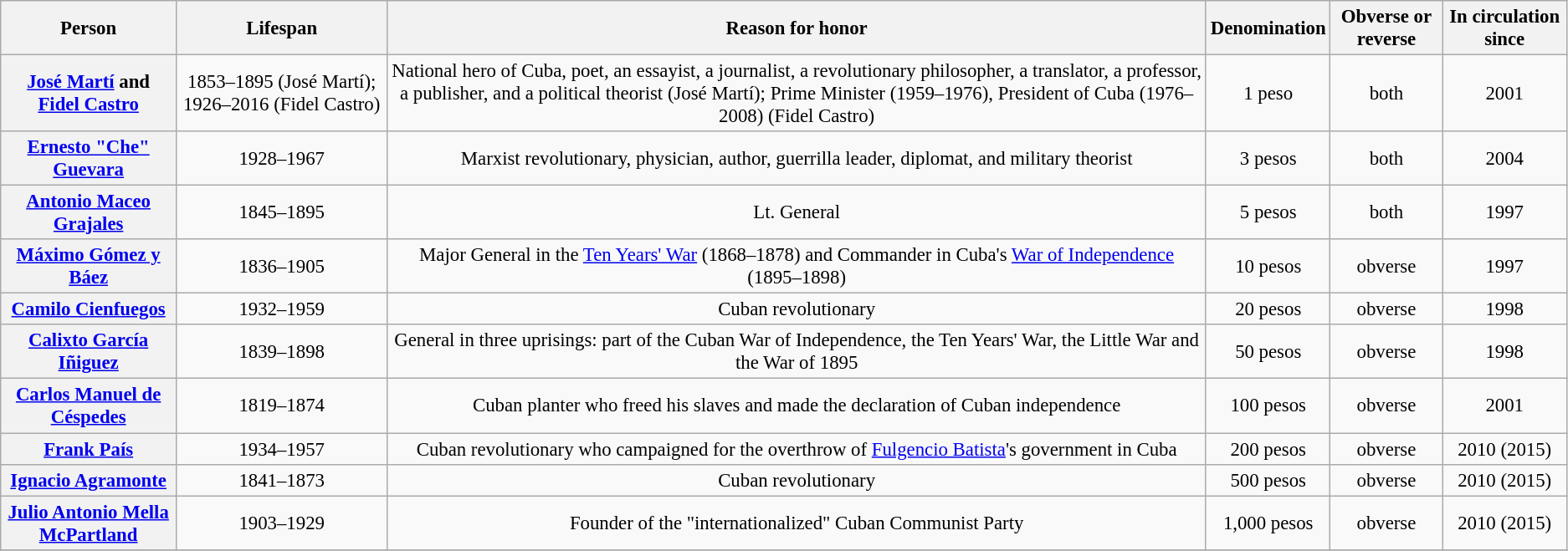<table class="wikitable" style="font-size: 95%; text-align:center;">
<tr>
<th>Person</th>
<th>Lifespan</th>
<th>Reason for honor</th>
<th>Denomination</th>
<th>Obverse or reverse</th>
<th>In circulation since</th>
</tr>
<tr>
<th><a href='#'>José Martí</a> and <a href='#'>Fidel Castro</a></th>
<td>1853–1895 (José Martí); 1926–2016 (Fidel Castro)</td>
<td>National hero of Cuba, poet, an essayist, a journalist, a revolutionary philosopher, a translator, a professor, a publisher, and a political theorist (José Martí); Prime Minister (1959–1976), President of Cuba (1976–2008) (Fidel Castro)</td>
<td>1 peso</td>
<td>both</td>
<td>2001</td>
</tr>
<tr>
<th><a href='#'>Ernesto "Che" Guevara</a></th>
<td>1928–1967</td>
<td>Marxist revolutionary, physician, author, guerrilla leader, diplomat, and military theorist</td>
<td>3 pesos</td>
<td>both</td>
<td>2004</td>
</tr>
<tr>
<th><a href='#'>Antonio Maceo Grajales</a></th>
<td>1845–1895</td>
<td>Lt. General</td>
<td>5 pesos</td>
<td>both</td>
<td>1997</td>
</tr>
<tr>
<th><a href='#'>Máximo Gómez y Báez</a></th>
<td>1836–1905</td>
<td>Major General in the <a href='#'>Ten Years' War</a> (1868–1878) and Commander in Cuba's <a href='#'>War of Independence</a> (1895–1898)</td>
<td>10 pesos</td>
<td>obverse</td>
<td>1997</td>
</tr>
<tr>
<th><a href='#'>Camilo Cienfuegos</a></th>
<td>1932–1959</td>
<td>Cuban revolutionary</td>
<td>20 pesos</td>
<td>obverse</td>
<td>1998</td>
</tr>
<tr>
<th><a href='#'>Calixto García Iñiguez</a></th>
<td>1839–1898</td>
<td>General in three uprisings: part of the Cuban War of Independence, the Ten Years' War, the Little War and the War of 1895</td>
<td>50 pesos</td>
<td>obverse</td>
<td>1998</td>
</tr>
<tr>
<th><a href='#'>Carlos Manuel de Céspedes</a></th>
<td>1819–1874</td>
<td>Cuban planter who freed his slaves and made the declaration of Cuban independence</td>
<td>100 pesos</td>
<td>obverse</td>
<td>2001</td>
</tr>
<tr>
<th><a href='#'>Frank País</a></th>
<td>1934–1957</td>
<td>Cuban revolutionary who campaigned for the overthrow of <a href='#'>Fulgencio Batista</a>'s government in Cuba</td>
<td>200 pesos</td>
<td>obverse</td>
<td>2010 (2015)</td>
</tr>
<tr>
<th><a href='#'>Ignacio Agramonte</a></th>
<td>1841–1873</td>
<td>Cuban revolutionary</td>
<td>500 pesos</td>
<td>obverse</td>
<td>2010 (2015)</td>
</tr>
<tr>
<th><a href='#'>Julio Antonio Mella McPartland</a></th>
<td>1903–1929</td>
<td>Founder of the "internationalized" Cuban Communist Party</td>
<td>1,000 pesos</td>
<td>obverse</td>
<td>2010 (2015)</td>
</tr>
<tr>
</tr>
</table>
